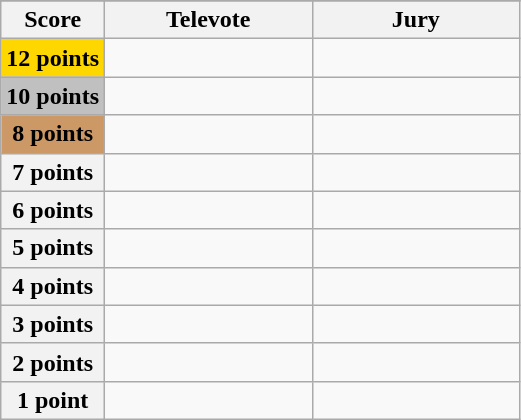<table class="wikitable">
<tr>
</tr>
<tr>
<th scope="col" width="20%">Score</th>
<th scope="col" width="40%">Televote</th>
<th scope="col" width="40%">Jury</th>
</tr>
<tr>
<th scope="row" style="Background:gold">12 points</th>
<td></td>
<td></td>
</tr>
<tr>
<th scope="row" style="background:silver">10 points</th>
<td></td>
<td></td>
</tr>
<tr>
<th scope="row" style="background:#CC9966">8 points</th>
<td></td>
<td></td>
</tr>
<tr>
<th scope="row">7 points</th>
<td></td>
<td></td>
</tr>
<tr>
<th scope="row">6 points</th>
<td></td>
<td></td>
</tr>
<tr>
<th scope="row">5 points</th>
<td></td>
<td></td>
</tr>
<tr>
<th scope="row">4 points</th>
<td></td>
<td></td>
</tr>
<tr>
<th scope="row">3 points</th>
<td></td>
<td></td>
</tr>
<tr>
<th scope="row">2 points</th>
<td></td>
<td></td>
</tr>
<tr>
<th scope="row">1 point</th>
<td></td>
<td></td>
</tr>
</table>
